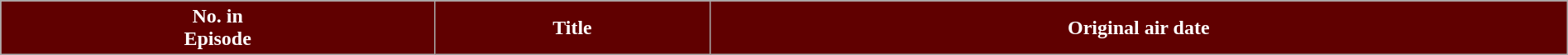<table class="wikitable plainrowheaders" style="width:100%; margin:auto">
<tr>
<th ! style="background:#600000; color:#fff; text-align:center;">No. in<br>Episode</th>
<th ! style="background:#600000; color:#fff; text-align:center;">Title</th>
<th ! style="background:#600000; color:#fff; text-align:center;">Original air date<br>


</th>
</tr>
</table>
